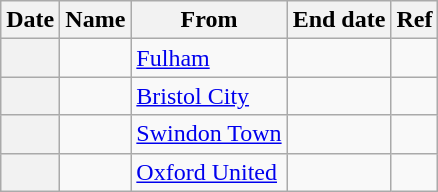<table class="wikitable sortable plainrowheaders">
<tr>
<th scope=col>Date</th>
<th scope=col>Name</th>
<th scope=col>From</th>
<th scope=col>End date</th>
<th scope=col class=unsortable>Ref</th>
</tr>
<tr>
<th scope=row></th>
<td></td>
<td><a href='#'>Fulham</a></td>
<td></td>
<td><div></div></td>
</tr>
<tr>
<th scope=row></th>
<td></td>
<td><a href='#'>Bristol City</a></td>
<td></td>
<td><div></div></td>
</tr>
<tr>
<th scope=row></th>
<td></td>
<td><a href='#'>Swindon Town</a></td>
<td></td>
<td></td>
</tr>
<tr>
<th scope=row></th>
<td></td>
<td><a href='#'>Oxford United</a></td>
<td></td>
<td></td>
</tr>
</table>
